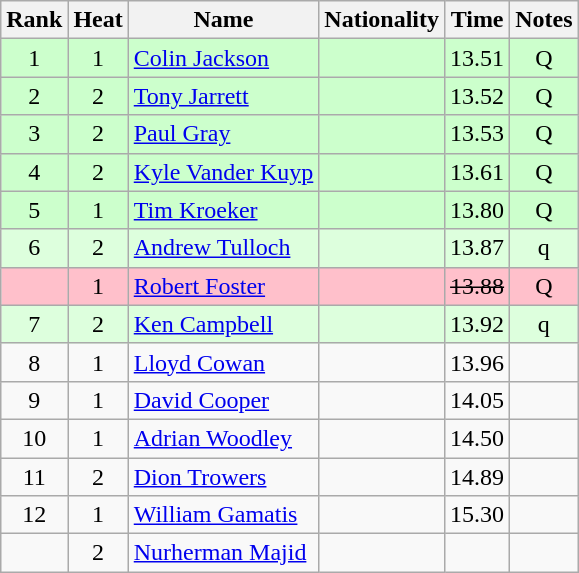<table class="wikitable sortable" style="text-align:center">
<tr>
<th>Rank</th>
<th>Heat</th>
<th>Name</th>
<th>Nationality</th>
<th>Time</th>
<th>Notes</th>
</tr>
<tr bgcolor=ccffcc>
<td>1</td>
<td>1</td>
<td align=left><a href='#'>Colin Jackson</a></td>
<td align=left></td>
<td>13.51</td>
<td>Q</td>
</tr>
<tr bgcolor=ccffcc>
<td>2</td>
<td>2</td>
<td align=left><a href='#'>Tony Jarrett</a></td>
<td align=left></td>
<td>13.52</td>
<td>Q</td>
</tr>
<tr bgcolor=ccffcc>
<td>3</td>
<td>2</td>
<td align=left><a href='#'>Paul Gray</a></td>
<td align=left></td>
<td>13.53</td>
<td>Q</td>
</tr>
<tr bgcolor=ccffcc>
<td>4</td>
<td>2</td>
<td align=left><a href='#'>Kyle Vander Kuyp</a></td>
<td align=left></td>
<td>13.61</td>
<td>Q</td>
</tr>
<tr bgcolor=ccffcc>
<td>5</td>
<td>1</td>
<td align=left><a href='#'>Tim Kroeker</a></td>
<td align=left></td>
<td>13.80</td>
<td>Q</td>
</tr>
<tr bgcolor=ddffdd>
<td>6</td>
<td>2</td>
<td align=left><a href='#'>Andrew Tulloch</a></td>
<td align=left></td>
<td>13.87</td>
<td>q</td>
</tr>
<tr bgcolor=pink>
<td></td>
<td>1</td>
<td align=left><a href='#'>Robert Foster</a></td>
<td align=left></td>
<td><s>13.88 </s></td>
<td>Q</td>
</tr>
<tr bgcolor=ddffdd>
<td>7</td>
<td>2</td>
<td align=left><a href='#'>Ken Campbell</a></td>
<td align=left></td>
<td>13.92</td>
<td>q</td>
</tr>
<tr>
<td>8</td>
<td>1</td>
<td align=left><a href='#'>Lloyd Cowan</a></td>
<td align=left></td>
<td>13.96</td>
<td></td>
</tr>
<tr>
<td>9</td>
<td>1</td>
<td align=left><a href='#'>David Cooper</a></td>
<td align=left></td>
<td>14.05</td>
<td></td>
</tr>
<tr>
<td>10</td>
<td>1</td>
<td align=left><a href='#'>Adrian Woodley</a></td>
<td align=left></td>
<td>14.50</td>
<td></td>
</tr>
<tr>
<td>11</td>
<td>2</td>
<td align=left><a href='#'>Dion Trowers</a></td>
<td align=left></td>
<td>14.89</td>
<td></td>
</tr>
<tr>
<td>12</td>
<td>1</td>
<td align=left><a href='#'>William Gamatis</a></td>
<td align=left></td>
<td>15.30</td>
<td></td>
</tr>
<tr>
<td></td>
<td>2</td>
<td align=left><a href='#'>Nurherman Majid</a></td>
<td align=left></td>
<td></td>
<td></td>
</tr>
</table>
